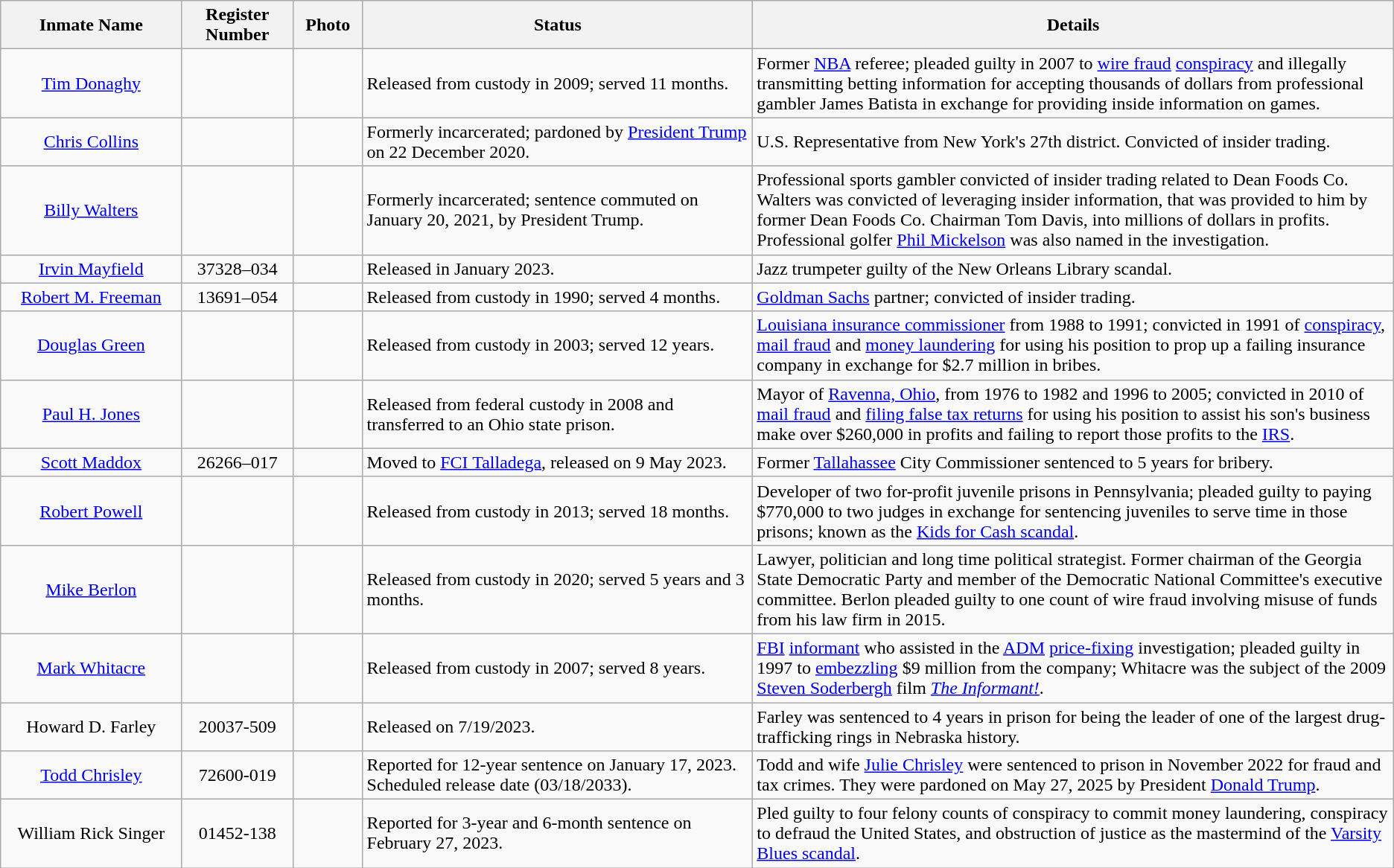<table class="wikitable sortable">
<tr>
<th width=13%>Inmate Name</th>
<th width=8%>Register Number</th>
<th width=5%>Photo</th>
<th width=28%>Status</th>
<th width=54%>Details</th>
</tr>
<tr>
<td style="text-align:center;"><a href='#'>Tim Donaghy</a></td>
<td style="text-align:center;"></td>
<td></td>
<td>Released from custody in 2009; served 11 months.</td>
<td>Former <a href='#'>NBA</a> referee; pleaded guilty in 2007 to <a href='#'>wire fraud</a> <a href='#'>conspiracy</a> and illegally transmitting betting information for accepting thousands of dollars from professional gambler James Batista in exchange for providing inside information on games.</td>
</tr>
<tr>
<td style="text-align:center;"><a href='#'>Chris Collins</a></td>
<td style="text-align:center;"></td>
<td></td>
<td>Formerly incarcerated; pardoned by <a href='#'>President Trump</a> on 22 December 2020.</td>
<td>U.S. Representative from New York's 27th district. Convicted of insider trading.</td>
</tr>
<tr>
<td style="text-align:center;"><a href='#'>Billy Walters</a></td>
<td style="text-align:center;"></td>
<td></td>
<td>Formerly incarcerated; sentence commuted on January 20, 2021, by President Trump.</td>
<td>Professional sports gambler convicted of insider trading related to Dean Foods Co.  Walters was convicted of leveraging insider information, that was provided to him by former Dean Foods Co. Chairman Tom Davis, into millions of dollars in profits.  Professional golfer <a href='#'>Phil Mickelson</a> was also named in the investigation.</td>
</tr>
<tr>
<td style="text-align:center;"><a href='#'>Irvin Mayfield</a></td>
<td style="text-align:center;">37328–034</td>
<td></td>
<td>Released in January 2023.</td>
<td>Jazz trumpeter guilty of the New Orleans Library scandal.</td>
</tr>
<tr>
<td style="text-align:center;"><a href='#'>Robert M. Freeman</a></td>
<td style="text-align:center;">13691–054</td>
<td></td>
<td>Released from custody in 1990; served 4 months.</td>
<td><a href='#'>Goldman Sachs</a> partner; convicted of insider trading.</td>
</tr>
<tr>
<td style="text-align:center;"><a href='#'>Douglas Green</a></td>
<td style="text-align:center;"></td>
<td></td>
<td>Released from custody in 2003; served 12 years.</td>
<td><a href='#'>Louisiana insurance commissioner</a> from 1988 to 1991; convicted in 1991 of <a href='#'>conspiracy</a>, <a href='#'>mail fraud</a> and <a href='#'>money laundering</a> for using his position to prop up a failing insurance company in exchange for $2.7 million in bribes.</td>
</tr>
<tr>
<td style="text-align:center;"><a href='#'>Paul H. Jones</a></td>
<td style="text-align:center;"></td>
<td></td>
<td>Released from federal custody in 2008 and transferred to an Ohio state prison.</td>
<td>Mayor of <a href='#'>Ravenna, Ohio</a>, from 1976 to 1982 and 1996 to 2005; convicted in 2010 of <a href='#'>mail fraud</a> and <a href='#'>filing false tax returns</a> for using his position to assist his son's business make over $260,000 in profits and failing to report those profits to the <a href='#'>IRS</a>.</td>
</tr>
<tr>
<td style="text-align:center;"><a href='#'>Scott Maddox</a></td>
<td style="text-align:center;">26266–017</td>
<td></td>
<td>Moved to <a href='#'>FCI Talladega</a>, released on 9 May 2023.</td>
<td>Former <a href='#'>Tallahassee</a> City Commissioner sentenced to 5 years for bribery.</td>
</tr>
<tr>
<td style="text-align:center;"><a href='#'>Robert Powell</a></td>
<td style="text-align:center;"></td>
<td></td>
<td>Released from custody in 2013; served 18 months.</td>
<td>Developer of two for-profit juvenile prisons in Pennsylvania; pleaded guilty to paying $770,000 to two judges in exchange for sentencing juveniles to serve time in those prisons; known as the <a href='#'>Kids for Cash scandal</a>.</td>
</tr>
<tr>
<td style="text-align:center;"><a href='#'>Mike Berlon</a></td>
<td style="text-align:center;"></td>
<td></td>
<td>Released from custody in 2020; served 5 years and 3 months.</td>
<td>Lawyer, politician and long time political strategist. Former chairman of the Georgia State Democratic Party and member of the Democratic National Committee's executive committee. Berlon pleaded guilty to one count of wire fraud involving misuse of funds from his law firm in 2015.</td>
</tr>
<tr>
<td style="text-align:center;"><a href='#'>Mark Whitacre</a></td>
<td style="text-align:center;"></td>
<td></td>
<td>Released from custody in 2007; served 8 years.</td>
<td><a href='#'>FBI</a> <a href='#'>informant</a> who assisted in the <a href='#'>ADM</a> <a href='#'>price-fixing</a> investigation; pleaded guilty in 1997 to <a href='#'>embezzling</a> $9 million from the company; Whitacre was the subject of the 2009 <a href='#'>Steven Soderbergh</a> film <em><a href='#'>The Informant!</a></em>.</td>
</tr>
<tr>
<td style="text-align:center;">Howard D. Farley</td>
<td style="text-align:center;">20037-509</td>
<td></td>
<td>Released on 7/19/2023.</td>
<td>Farley was sentenced to 4 years in prison for being the leader of one of the largest drug-trafficking rings in Nebraska history.</td>
</tr>
<tr>
<td style="text-align:center;"><a href='#'>Todd Chrisley</a></td>
<td style="text-align:center;">72600-019</td>
<td></td>
<td>Reported for 12-year sentence on January 17, 2023.  Scheduled release date (03/18/2033).</td>
<td>Todd and wife <a href='#'>Julie Chrisley</a> were sentenced to prison in November 2022 for fraud and tax crimes. They were pardoned on May 27, 2025 by President <a href='#'>Donald Trump</a>.</td>
</tr>
<tr>
<td style="text-align:center;">William Rick Singer</td>
<td style="text-align:center;">01452-138</td>
<td></td>
<td>Reported for 3-year and 6-month sentence on February 27, 2023.</td>
<td>Pled guilty to four felony counts of conspiracy to commit money laundering, conspiracy to defraud the United States, and obstruction of justice as the mastermind of the <a href='#'>Varsity Blues scandal</a>.</td>
</tr>
</table>
